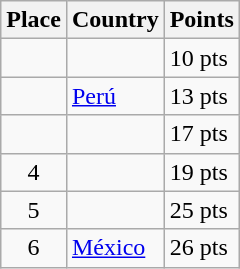<table class=wikitable>
<tr>
<th>Place</th>
<th>Country</th>
<th>Points</th>
</tr>
<tr>
<td align=center></td>
<td></td>
<td>10 pts</td>
</tr>
<tr>
<td align=center></td>
<td> <a href='#'>Perú</a></td>
<td>13 pts</td>
</tr>
<tr>
<td align=center></td>
<td></td>
<td>17 pts</td>
</tr>
<tr>
<td align=center>4</td>
<td></td>
<td>19 pts</td>
</tr>
<tr>
<td align=center>5</td>
<td></td>
<td>25 pts</td>
</tr>
<tr>
<td align=center>6</td>
<td> <a href='#'>México</a></td>
<td>26 pts</td>
</tr>
</table>
